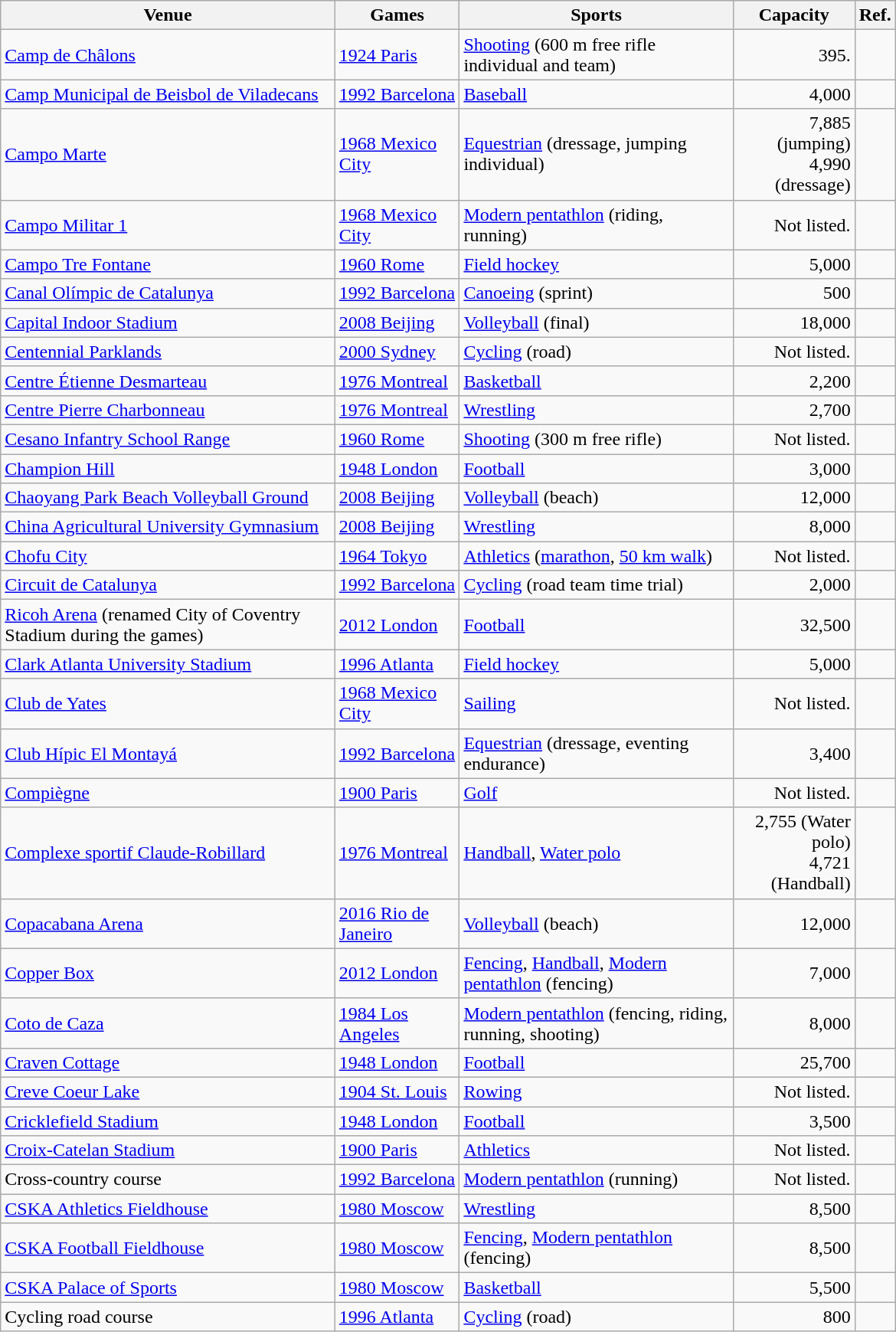<table class="wikitable sortable" width=780px>
<tr>
<th>Venue</th>
<th>Games</th>
<th>Sports</th>
<th>Capacity</th>
<th>Ref.</th>
</tr>
<tr>
<td><a href='#'>Camp de Châlons</a></td>
<td><a href='#'>1924 Paris</a></td>
<td><a href='#'>Shooting</a> (600 m free rifle individual and team)</td>
<td align="right">395.</td>
<td align=center></td>
</tr>
<tr>
<td><a href='#'>Camp Municipal de Beisbol de Viladecans</a></td>
<td><a href='#'>1992 Barcelona</a></td>
<td><a href='#'>Baseball</a></td>
<td align="right">4,000</td>
<td align=center></td>
</tr>
<tr>
<td><a href='#'>Campo Marte</a></td>
<td><a href='#'>1968 Mexico City</a></td>
<td><a href='#'>Equestrian</a> (dressage, jumping individual)</td>
<td align="right">7,885 (jumping)<br>4,990 (dressage)</td>
<td align=center></td>
</tr>
<tr>
<td><a href='#'>Campo Militar 1</a></td>
<td><a href='#'>1968 Mexico City</a></td>
<td><a href='#'>Modern pentathlon</a> (riding, running)</td>
<td align="right">Not listed.</td>
<td align=center></td>
</tr>
<tr>
<td><a href='#'>Campo Tre Fontane</a></td>
<td><a href='#'>1960 Rome</a></td>
<td><a href='#'>Field hockey</a></td>
<td align="right">5,000</td>
<td align=center></td>
</tr>
<tr>
<td><a href='#'>Canal Olímpic de Catalunya</a></td>
<td><a href='#'>1992 Barcelona</a></td>
<td><a href='#'>Canoeing</a> (sprint)</td>
<td align="right">500</td>
<td align=center></td>
</tr>
<tr>
<td><a href='#'>Capital Indoor Stadium</a></td>
<td><a href='#'>2008 Beijing</a></td>
<td><a href='#'>Volleyball</a> (final)</td>
<td align="right">18,000</td>
<td align=center></td>
</tr>
<tr>
<td><a href='#'>Centennial Parklands</a></td>
<td><a href='#'>2000 Sydney</a></td>
<td><a href='#'>Cycling</a> (road)</td>
<td align="right">Not listed.</td>
<td align=center></td>
</tr>
<tr>
<td><a href='#'>Centre Étienne Desmarteau</a></td>
<td><a href='#'>1976 Montreal</a></td>
<td><a href='#'>Basketball</a></td>
<td align="right">2,200</td>
<td align=center></td>
</tr>
<tr>
<td><a href='#'>Centre Pierre Charbonneau</a></td>
<td><a href='#'>1976 Montreal</a></td>
<td><a href='#'>Wrestling</a></td>
<td align="right">2,700</td>
<td align=center></td>
</tr>
<tr>
<td><a href='#'>Cesano Infantry School Range</a></td>
<td><a href='#'>1960 Rome</a></td>
<td><a href='#'>Shooting</a> (300 m free rifle)</td>
<td align="right">Not listed.</td>
<td align=center></td>
</tr>
<tr>
<td><a href='#'>Champion Hill</a></td>
<td><a href='#'>1948 London</a></td>
<td><a href='#'>Football</a></td>
<td align="right">3,000</td>
<td align=center></td>
</tr>
<tr>
<td><a href='#'>Chaoyang Park Beach Volleyball Ground</a></td>
<td><a href='#'>2008 Beijing</a></td>
<td><a href='#'>Volleyball</a> (beach)</td>
<td align="right">12,000</td>
<td align=center></td>
</tr>
<tr>
<td><a href='#'>China Agricultural University Gymnasium</a></td>
<td><a href='#'>2008 Beijing</a></td>
<td><a href='#'>Wrestling</a></td>
<td align="right">8,000</td>
<td align=center></td>
</tr>
<tr>
<td><a href='#'>Chofu City</a></td>
<td><a href='#'>1964 Tokyo</a></td>
<td><a href='#'>Athletics</a> (<a href='#'>marathon</a>, <a href='#'>50 km walk</a>)</td>
<td align="right">Not listed.</td>
<td align=center></td>
</tr>
<tr>
<td><a href='#'>Circuit de Catalunya</a></td>
<td><a href='#'>1992 Barcelona</a></td>
<td><a href='#'>Cycling</a> (road team time trial)</td>
<td align="right">2,000</td>
<td align=center></td>
</tr>
<tr>
<td><a href='#'>Ricoh Arena</a> (renamed City of Coventry Stadium during the games)</td>
<td><a href='#'>2012 London</a></td>
<td><a href='#'>Football</a></td>
<td align="right">32,500</td>
<td align=center></td>
</tr>
<tr>
<td><a href='#'>Clark Atlanta University Stadium</a></td>
<td><a href='#'>1996 Atlanta</a></td>
<td><a href='#'>Field hockey</a></td>
<td align="right">5,000</td>
<td align=center></td>
</tr>
<tr>
<td><a href='#'>Club de Yates</a></td>
<td><a href='#'>1968 Mexico City</a></td>
<td><a href='#'>Sailing</a></td>
<td align="right">Not listed.</td>
<td align=center></td>
</tr>
<tr>
<td><a href='#'>Club Hípic El Montayá</a></td>
<td><a href='#'>1992 Barcelona</a></td>
<td><a href='#'>Equestrian</a> (dressage, eventing endurance)</td>
<td align="right">3,400</td>
<td align=center></td>
</tr>
<tr>
<td><a href='#'>Compiègne</a></td>
<td><a href='#'>1900 Paris</a></td>
<td><a href='#'>Golf</a></td>
<td align=right>Not listed.</td>
<td align=center></td>
</tr>
<tr>
<td><a href='#'>Complexe sportif Claude-Robillard</a></td>
<td><a href='#'>1976 Montreal</a></td>
<td><a href='#'>Handball</a>, <a href='#'>Water polo</a></td>
<td align="right">2,755 (Water polo)<br>4,721 (Handball)</td>
<td align=center></td>
</tr>
<tr>
<td><a href='#'>Copacabana Arena</a></td>
<td><a href='#'>2016 Rio de Janeiro</a></td>
<td><a href='#'>Volleyball</a> (beach)</td>
<td align="right">12,000</td>
<td align="center"></td>
</tr>
<tr>
<td><a href='#'>Copper Box</a></td>
<td><a href='#'>2012 London</a></td>
<td><a href='#'>Fencing</a>, <a href='#'>Handball</a>, <a href='#'>Modern pentathlon</a> (fencing)</td>
<td align="right">7,000</td>
<td align=center></td>
</tr>
<tr>
<td><a href='#'>Coto de Caza</a></td>
<td><a href='#'>1984 Los Angeles</a></td>
<td><a href='#'>Modern pentathlon</a> (fencing, riding, running, shooting)</td>
<td align="right">8,000</td>
<td align=center></td>
</tr>
<tr>
<td><a href='#'>Craven Cottage</a></td>
<td><a href='#'>1948 London</a></td>
<td><a href='#'>Football</a></td>
<td align="right">25,700</td>
<td align=center></td>
</tr>
<tr>
<td><a href='#'>Creve Coeur Lake</a></td>
<td><a href='#'>1904 St. Louis</a></td>
<td><a href='#'>Rowing</a></td>
<td align=right>Not listed.</td>
<td align=center></td>
</tr>
<tr>
<td><a href='#'>Cricklefield Stadium</a></td>
<td><a href='#'>1948 London</a></td>
<td><a href='#'>Football</a></td>
<td align="right">3,500</td>
<td align=center></td>
</tr>
<tr>
<td><a href='#'>Croix-Catelan Stadium</a></td>
<td><a href='#'>1900 Paris</a></td>
<td><a href='#'>Athletics</a></td>
<td align=right>Not listed.</td>
<td align=center></td>
</tr>
<tr>
<td>Cross-country course</td>
<td><a href='#'>1992 Barcelona</a></td>
<td><a href='#'>Modern pentathlon</a> (running)</td>
<td align="right">Not listed.</td>
<td align=center></td>
</tr>
<tr>
<td><a href='#'>CSKA Athletics Fieldhouse</a></td>
<td><a href='#'>1980 Moscow</a></td>
<td><a href='#'>Wrestling</a></td>
<td align="right">8,500</td>
<td align=center></td>
</tr>
<tr>
<td><a href='#'>CSKA Football Fieldhouse</a></td>
<td><a href='#'>1980 Moscow</a></td>
<td><a href='#'>Fencing</a>, <a href='#'>Modern pentathlon</a> (fencing)</td>
<td align="right">8,500</td>
<td align=center></td>
</tr>
<tr>
<td><a href='#'>CSKA Palace of Sports</a></td>
<td><a href='#'>1980 Moscow</a></td>
<td><a href='#'>Basketball</a></td>
<td align="right">5,500</td>
<td align=center></td>
</tr>
<tr>
<td>Cycling road course</td>
<td><a href='#'>1996 Atlanta</a></td>
<td><a href='#'>Cycling</a> (road)</td>
<td align="right">800</td>
<td align=center></td>
</tr>
</table>
